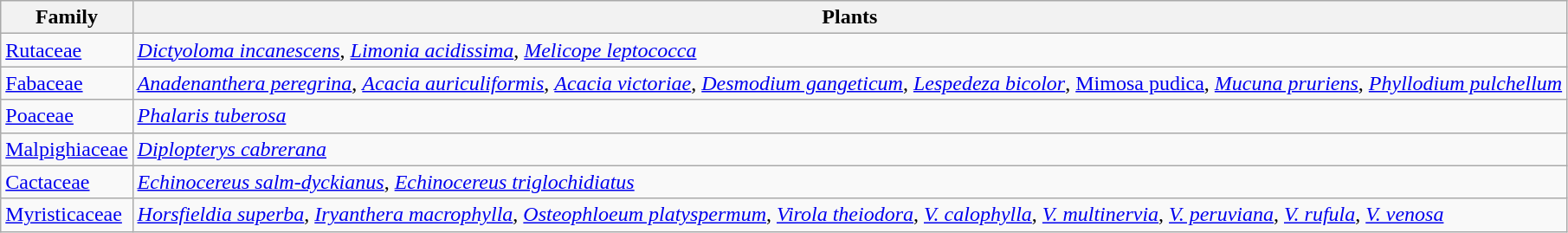<table class="wikitable sortable">
<tr>
<th>Family</th>
<th>Plants</th>
</tr>
<tr>
<td><a href='#'>Rutaceae</a></td>
<td><em><a href='#'>Dictyoloma incanescens</a></em>, <em><a href='#'>Limonia acidissima</a></em>, <em><a href='#'>Melicope leptococca</a></em></td>
</tr>
<tr 6>
<td><a href='#'>Fabaceae</a></td>
<td><em><a href='#'>Anadenanthera peregrina</a></em>, <em><a href='#'>Acacia auriculiformis</a></em>, <em><a href='#'>Acacia victoriae</a></em>, <em><a href='#'>Desmodium gangeticum</a></em>, <em><a href='#'>Lespedeza bicolor</a></em>, <a href='#'>Mimosa pudica</a>, <em><a href='#'>Mucuna pruriens</a></em>, <em><a href='#'>Phyllodium pulchellum</a></em></td>
</tr>
<tr>
<td><a href='#'>Poaceae</a></td>
<td><em><a href='#'>Phalaris tuberosa</a></em></td>
</tr>
<tr>
<td><a href='#'>Malpighiaceae</a></td>
<td><em><a href='#'>Diplopterys cabrerana</a></em></td>
</tr>
<tr>
<td><a href='#'>Cactaceae</a></td>
<td><em><a href='#'>Echinocereus salm-dyckianus</a></em>, <em><a href='#'>Echinocereus triglochidiatus</a></em></td>
</tr>
<tr>
<td><a href='#'>Myristicaceae</a></td>
<td><em><a href='#'>Horsfieldia superba</a></em>, <em><a href='#'>Iryanthera macrophylla</a></em>, <em><a href='#'>Osteophloeum platyspermum</a></em>, <em><a href='#'>Virola theiodora</a></em>, <em><a href='#'>V. calophylla</a></em>, <em><a href='#'>V. multinervia</a></em>, <em><a href='#'>V. peruviana</a></em>, <em><a href='#'>V. rufula</a></em>, <em><a href='#'>V. venosa</a></em></td>
</tr>
</table>
